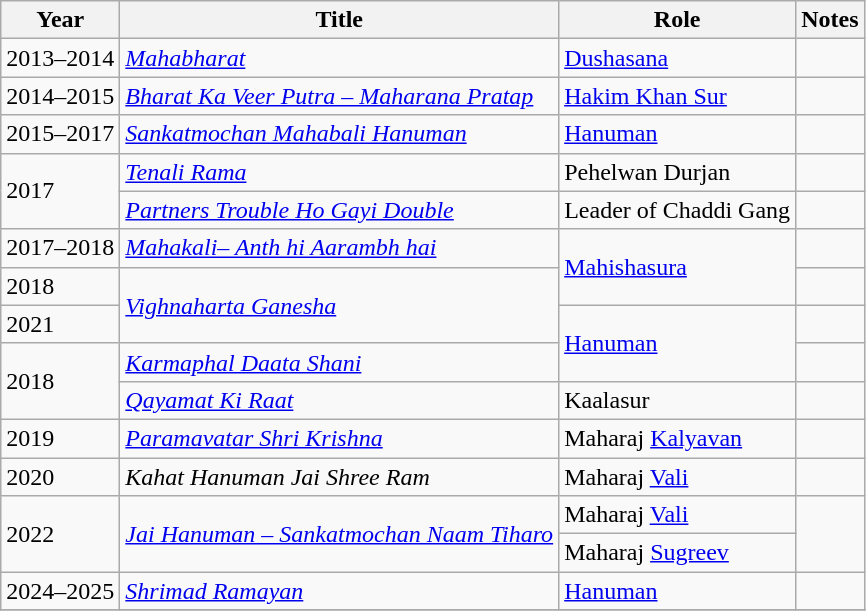<table class="wikitable sortable">
<tr>
<th>Year</th>
<th>Title</th>
<th>Role</th>
<th>Notes</th>
</tr>
<tr>
<td>2013–2014</td>
<td><em><a href='#'>Mahabharat</a></em></td>
<td><a href='#'>Dushasana</a></td>
<td></td>
</tr>
<tr>
<td>2014–2015</td>
<td><em><a href='#'>Bharat Ka Veer Putra – Maharana Pratap</a></em></td>
<td><a href='#'>Hakim Khan Sur</a></td>
<td></td>
</tr>
<tr>
<td>2015–2017</td>
<td><em><a href='#'>Sankatmochan Mahabali Hanuman</a></em></td>
<td><a href='#'>Hanuman</a></td>
<td></td>
</tr>
<tr>
<td rowspan="2">2017</td>
<td><em><a href='#'>Tenali Rama</a></em></td>
<td>Pehelwan Durjan</td>
<td></td>
</tr>
<tr>
<td><em><a href='#'>Partners Trouble Ho Gayi Double</a></em></td>
<td>Leader of Chaddi Gang</td>
<td></td>
</tr>
<tr>
<td>2017–2018</td>
<td><em><a href='#'>Mahakali– Anth hi Aarambh hai</a></em></td>
<td rowspan = "2"><a href='#'>Mahishasura</a></td>
<td></td>
</tr>
<tr>
<td>2018</td>
<td rowspan = "2"><em><a href='#'>Vighnaharta Ganesha</a></em></td>
<td></td>
</tr>
<tr>
<td>2021</td>
<td rowspan = "2"><a href='#'>Hanuman</a></td>
<td></td>
</tr>
<tr>
<td rowspan = "2">2018</td>
<td><em><a href='#'>Karmaphal Daata Shani</a></em></td>
<td></td>
</tr>
<tr>
<td><em><a href='#'>Qayamat Ki Raat</a></em></td>
<td>Kaalasur</td>
<td></td>
</tr>
<tr>
<td>2019</td>
<td><em><a href='#'>Paramavatar Shri Krishna</a></em></td>
<td>Maharaj <a href='#'> Kalyavan</a></td>
<td></td>
</tr>
<tr>
<td>2020</td>
<td><em>Kahat Hanuman Jai Shree Ram</em></td>
<td>Maharaj <a href='#'> Vali</a></td>
<td></td>
</tr>
<tr>
<td rowspan = "2">2022</td>
<td rowspan = "2"><em><a href='#'>Jai Hanuman – Sankatmochan Naam Tiharo</a></em></td>
<td>Maharaj <a href='#'> Vali</a></td>
<td rowspan = "2"></td>
</tr>
<tr>
<td>Maharaj <a href='#'> Sugreev</a></td>
</tr>
<tr>
<td>2024–2025</td>
<td><em><a href='#'>Shrimad Ramayan</a></em></td>
<td><a href='#'>Hanuman</a></td>
<td></td>
</tr>
<tr>
</tr>
</table>
